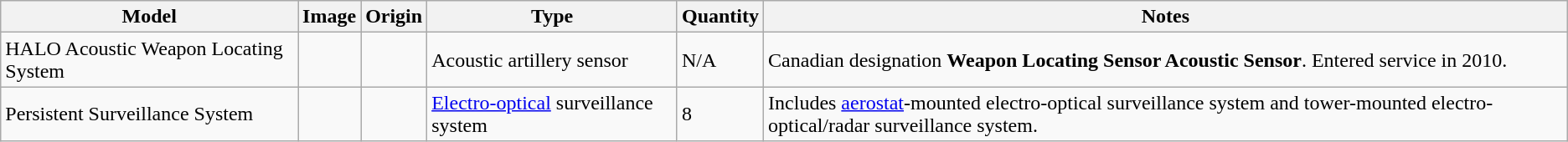<table class="wikitable">
<tr>
<th>Model</th>
<th>Image</th>
<th>Origin</th>
<th>Type</th>
<th>Quantity</th>
<th>Notes</th>
</tr>
<tr>
<td>HALO Acoustic Weapon Locating System</td>
<td></td>
<td></td>
<td>Acoustic artillery sensor</td>
<td>N/A</td>
<td>Canadian designation <strong>Weapon Locating Sensor Acoustic Sensor</strong>. Entered service in 2010.</td>
</tr>
<tr>
<td>Persistent Surveillance System</td>
<td></td>
<td></td>
<td><a href='#'>Electro-optical</a> surveillance system</td>
<td>8</td>
<td>Includes <a href='#'>aerostat</a>-mounted electro-optical surveillance system and tower-mounted electro-optical/radar surveillance system.</td>
</tr>
</table>
